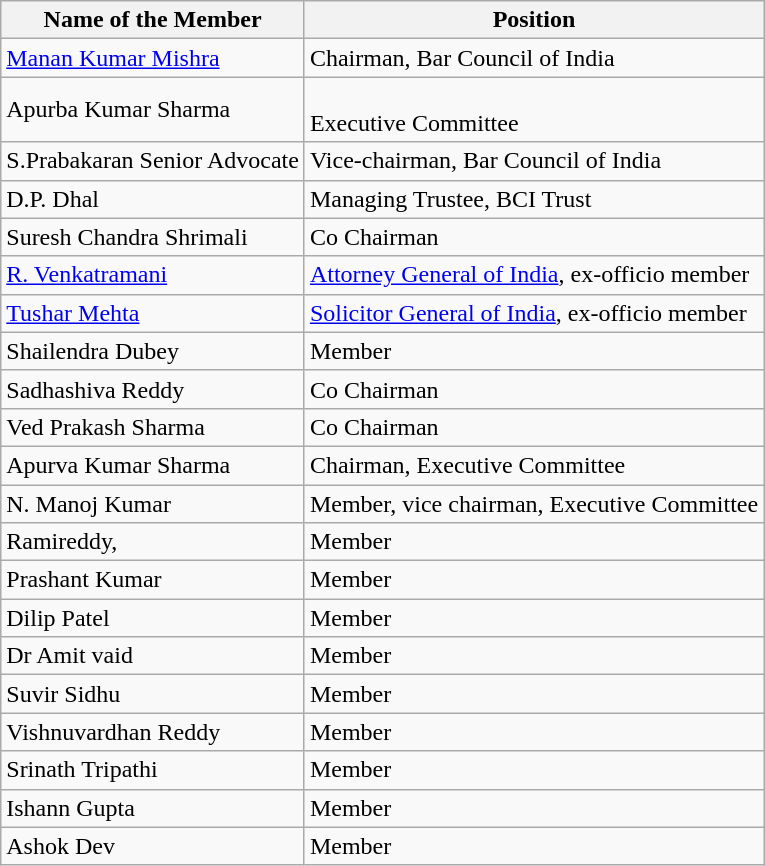<table class="wikitable sortable">
<tr>
<th>Name of the Member</th>
<th>Position</th>
</tr>
<tr>
<td><a href='#'>Manan Kumar Mishra</a></td>
<td>Chairman, Bar Council of India</td>
</tr>
<tr>
<td>Apurba Kumar Sharma</td>
<td><br>Executive Committee</td>
</tr>
<tr>
<td>S.Prabakaran Senior Advocate</td>
<td>Vice-chairman, Bar Council of India</td>
</tr>
<tr>
<td>D.P. Dhal</td>
<td>Managing Trustee, BCI Trust</td>
</tr>
<tr>
<td>Suresh Chandra Shrimali</td>
<td>Co Chairman</td>
</tr>
<tr>
<td><a href='#'>R. Venkatramani</a></td>
<td><a href='#'>Attorney General of India</a>, ex-officio member</td>
</tr>
<tr>
<td><a href='#'>Tushar Mehta</a></td>
<td><a href='#'>Solicitor General of India</a>, ex-officio member</td>
</tr>
<tr>
<td>Shailendra Dubey</td>
<td>Member</td>
</tr>
<tr>
<td>Sadhashiva Reddy</td>
<td>Co Chairman</td>
</tr>
<tr>
<td>Ved Prakash Sharma</td>
<td>Co Chairman</td>
</tr>
<tr>
<td>Apurva Kumar Sharma</td>
<td>Chairman, Executive Committee</td>
</tr>
<tr>
<td>N. Manoj Kumar</td>
<td>Member, vice chairman, Executive Committee</td>
</tr>
<tr>
<td>Ramireddy,</td>
<td>Member</td>
</tr>
<tr>
<td>Prashant Kumar</td>
<td>Member</td>
</tr>
<tr>
<td>Dilip Patel</td>
<td>Member</td>
</tr>
<tr>
<td>Dr Amit vaid</td>
<td>Member</td>
</tr>
<tr>
<td>Suvir Sidhu</td>
<td>Member</td>
</tr>
<tr>
<td>Vishnuvardhan Reddy</td>
<td>Member</td>
</tr>
<tr>
<td>Srinath Tripathi</td>
<td>Member</td>
</tr>
<tr>
<td>Ishann Gupta</td>
<td>Member</td>
</tr>
<tr>
<td>Ashok Dev</td>
<td>Member</td>
</tr>
</table>
